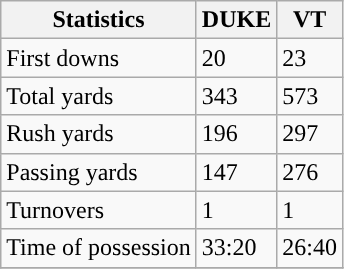<table class="wikitable" style="float: left;">
<tr>
<th>Statistics</th>
<th>DUKE</th>
<th>VT</th>
</tr>
<tr>
<td>First downs</td>
<td>20</td>
<td>23</td>
</tr>
<tr>
<td>Total yards</td>
<td>343</td>
<td>573</td>
</tr>
<tr>
<td>Rush yards</td>
<td>196</td>
<td>297</td>
</tr>
<tr>
<td>Passing yards</td>
<td>147</td>
<td>276</td>
</tr>
<tr>
<td>Turnovers</td>
<td>1</td>
<td>1</td>
</tr>
<tr>
<td>Time of possession</td>
<td>33:20</td>
<td>26:40</td>
</tr>
<tr>
</tr>
</table>
